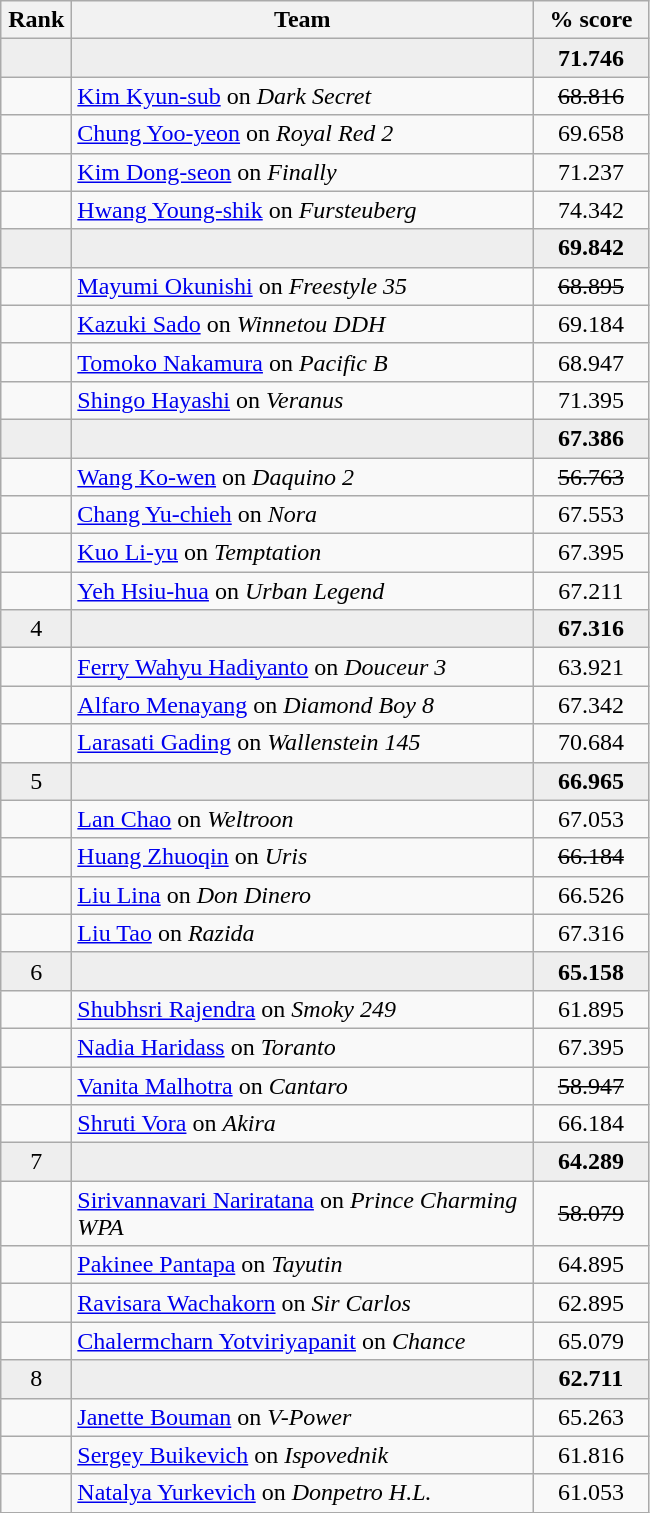<table class="wikitable" style="text-align:center">
<tr>
<th width=40>Rank</th>
<th width=300>Team</th>
<th width=70>% score</th>
</tr>
<tr bgcolor=eeeeee>
<td></td>
<td align=left></td>
<td><strong>71.746</strong></td>
</tr>
<tr>
<td></td>
<td align=left><a href='#'>Kim Kyun-sub</a> on <em>Dark Secret </em></td>
<td><s>68.816</s></td>
</tr>
<tr>
<td></td>
<td align=left><a href='#'>Chung Yoo-yeon</a> on <em>Royal Red 2</em></td>
<td>69.658</td>
</tr>
<tr>
<td></td>
<td align=left><a href='#'>Kim Dong-seon</a> on <em>Finally</em></td>
<td>71.237</td>
</tr>
<tr>
<td></td>
<td align=left><a href='#'>Hwang Young-shik</a> on <em>Fursteuberg</em></td>
<td>74.342</td>
</tr>
<tr bgcolor=eeeeee>
<td></td>
<td align=left></td>
<td><strong>69.842</strong></td>
</tr>
<tr>
<td></td>
<td align=left><a href='#'>Mayumi Okunishi</a> on <em>Freestyle 35 </em></td>
<td><s>68.895</s></td>
</tr>
<tr>
<td></td>
<td align=left><a href='#'>Kazuki Sado</a> on <em>Winnetou DDH</em></td>
<td>69.184</td>
</tr>
<tr>
<td></td>
<td align=left><a href='#'>Tomoko Nakamura</a> on <em>Pacific B </em></td>
<td>68.947</td>
</tr>
<tr>
<td></td>
<td align=left><a href='#'>Shingo Hayashi</a> on <em>Veranus </em></td>
<td>71.395</td>
</tr>
<tr bgcolor=eeeeee>
<td></td>
<td align=left></td>
<td><strong>67.386</strong></td>
</tr>
<tr>
<td></td>
<td align=left><a href='#'>Wang Ko-wen</a> on <em>Daquino 2</em></td>
<td><s>56.763</s></td>
</tr>
<tr>
<td></td>
<td align=left><a href='#'>Chang Yu-chieh</a> on <em>Nora</em></td>
<td>67.553</td>
</tr>
<tr>
<td></td>
<td align=left><a href='#'>Kuo Li-yu</a> on <em>Temptation </em></td>
<td>67.395</td>
</tr>
<tr>
<td></td>
<td align=left><a href='#'>Yeh Hsiu-hua</a> on <em>Urban Legend </em></td>
<td>67.211</td>
</tr>
<tr bgcolor=eeeeee>
<td>4</td>
<td align=left></td>
<td><strong>67.316</strong></td>
</tr>
<tr>
<td></td>
<td align=left><a href='#'>Ferry Wahyu Hadiyanto</a> on <em>Douceur 3</em></td>
<td>63.921</td>
</tr>
<tr>
<td></td>
<td align=left><a href='#'>Alfaro Menayang</a> on <em>Diamond Boy 8</em></td>
<td>67.342</td>
</tr>
<tr>
<td></td>
<td align=left><a href='#'>Larasati Gading</a> on <em>Wallenstein 145 </em></td>
<td>70.684</td>
</tr>
<tr bgcolor=eeeeee>
<td>5</td>
<td align=left></td>
<td><strong>66.965</strong></td>
</tr>
<tr>
<td></td>
<td align=left><a href='#'>Lan Chao</a> on <em>Weltroon</em></td>
<td>67.053</td>
</tr>
<tr>
<td></td>
<td align=left><a href='#'>Huang Zhuoqin</a> on <em>Uris </em></td>
<td><s>66.184</s></td>
</tr>
<tr>
<td></td>
<td align=left><a href='#'>Liu Lina</a> on <em>Don Dinero</em></td>
<td>66.526</td>
</tr>
<tr>
<td></td>
<td align=left><a href='#'>Liu Tao</a> on <em>Razida</em></td>
<td>67.316</td>
</tr>
<tr bgcolor=eeeeee>
<td>6</td>
<td align=left></td>
<td><strong>65.158</strong></td>
</tr>
<tr>
<td></td>
<td align=left><a href='#'>Shubhsri Rajendra</a> on <em>Smoky 249 </em></td>
<td>61.895</td>
</tr>
<tr>
<td></td>
<td align=left><a href='#'>Nadia Haridass</a> on <em>Toranto</em></td>
<td>67.395</td>
</tr>
<tr>
<td></td>
<td align=left><a href='#'>Vanita Malhotra</a> on <em>Cantaro</em></td>
<td><s>58.947</s></td>
</tr>
<tr>
<td></td>
<td align=left><a href='#'>Shruti Vora</a> on <em>Akira </em></td>
<td>66.184</td>
</tr>
<tr bgcolor=eeeeee>
<td>7</td>
<td align=left></td>
<td><strong>64.289</strong></td>
</tr>
<tr>
<td></td>
<td align=left><a href='#'>Sirivannavari Nariratana</a> on <em>Prince Charming WPA</em></td>
<td><s>58.079</s></td>
</tr>
<tr>
<td></td>
<td align=left><a href='#'>Pakinee Pantapa</a> on <em>Tayutin </em></td>
<td>64.895</td>
</tr>
<tr>
<td></td>
<td align=left><a href='#'>Ravisara Wachakorn</a> on <em>Sir Carlos </em></td>
<td>62.895</td>
</tr>
<tr>
<td></td>
<td align=left><a href='#'>Chalermcharn Yotviriyapanit</a> on <em>Chance</em></td>
<td>65.079</td>
</tr>
<tr bgcolor=eeeeee>
<td>8</td>
<td align=left></td>
<td><strong>62.711</strong></td>
</tr>
<tr>
<td></td>
<td align=left><a href='#'>Janette Bouman</a> on <em>V-Power</em></td>
<td>65.263</td>
</tr>
<tr>
<td></td>
<td align=left><a href='#'>Sergey Buikevich</a> on <em>Ispovednik </em></td>
<td>61.816</td>
</tr>
<tr>
<td></td>
<td align=left><a href='#'>Natalya Yurkevich</a> on <em>Donpetro H.L.</em></td>
<td>61.053</td>
</tr>
</table>
